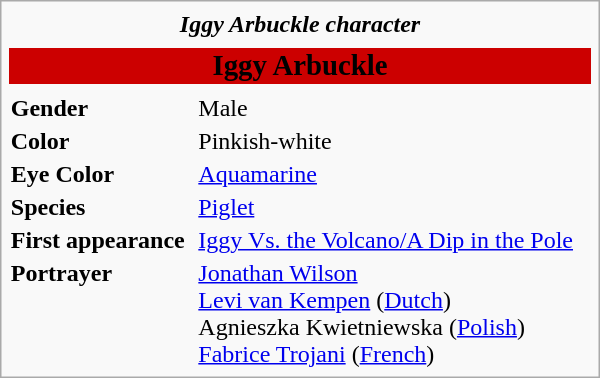<table class="infobox" style="width: 25em;">
<tr>
<td colspan="2" style="text-align:center;"><strong><em>Iggy Arbuckle character</em></strong></td>
</tr>
<tr>
<td colspan="2" style="text-align:center;"></td>
</tr>
<tr>
<th colspan="2" style="font-size: larger; background-color:#c00; color:#000;"><strong>Iggy Arbuckle</strong></th>
</tr>
<tr>
<td colspan="2"></td>
</tr>
<tr>
<td><strong>Gender</strong></td>
<td>Male</td>
</tr>
<tr>
<td><strong>Color</strong></td>
<td>Pinkish-white</td>
</tr>
<tr>
<td><strong>Eye Color</strong></td>
<td><a href='#'>Aquamarine</a></td>
</tr>
<tr>
<td><strong>Species</strong></td>
<td><a href='#'>Piglet</a></td>
</tr>
<tr>
<td><strong>First appearance</strong></td>
<td><a href='#'>Iggy Vs. the Volcano/A Dip in the Pole</a></td>
</tr>
<tr>
<td><strong>Portrayer</strong></td>
<td><a href='#'>Jonathan Wilson</a><br><a href='#'>Levi van Kempen</a> (<a href='#'>Dutch</a>)<br>Agnieszka Kwietniewska (<a href='#'>Polish</a>)<br><a href='#'>Fabrice Trojani</a> (<a href='#'>French</a>)</td>
</tr>
</table>
